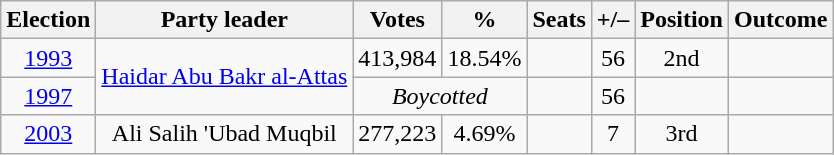<table class="wikitable" style="text-align:center">
<tr>
<th>Election</th>
<th>Party leader</th>
<th>Votes</th>
<th>%</th>
<th>Seats</th>
<th>+/–</th>
<th>Position</th>
<th>Outcome</th>
</tr>
<tr>
<td><a href='#'>1993</a></td>
<td rowspan=2><a href='#'>Haidar Abu Bakr al-Attas</a></td>
<td>413,984</td>
<td>18.54%</td>
<td></td>
<td> 56</td>
<td> 2nd</td>
<td></td>
</tr>
<tr>
<td><a href='#'>1997</a></td>
<td colspan=2><em>Boycotted</em></td>
<td></td>
<td> 56</td>
<td></td>
<td></td>
</tr>
<tr>
<td><a href='#'>2003</a></td>
<td>Ali Salih 'Ubad Muqbil</td>
<td>277,223</td>
<td>4.69%</td>
<td></td>
<td> 7</td>
<td> 3rd</td>
<td></td>
</tr>
</table>
